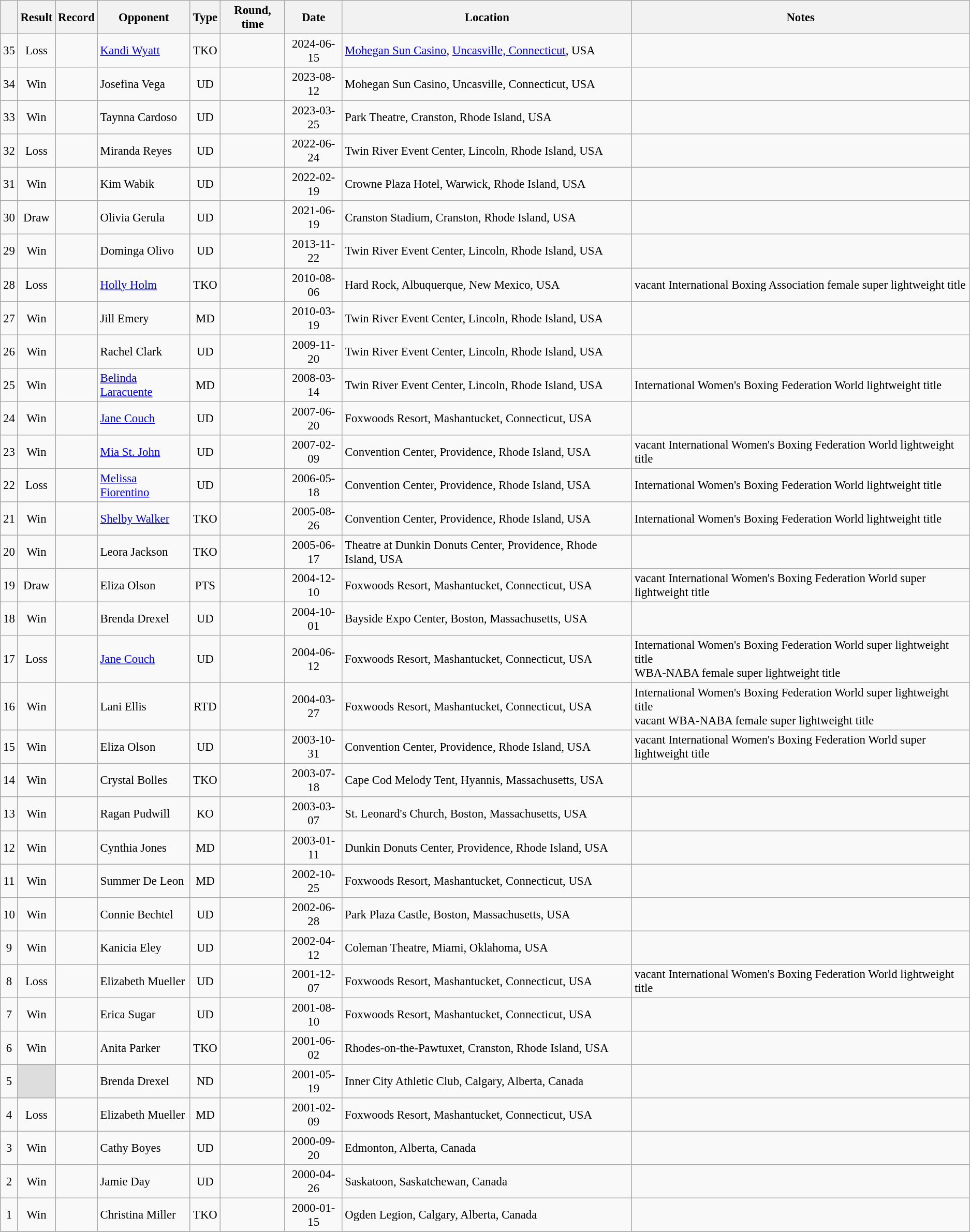<table class="wikitable" style="text-align:center; font-size:95%">
<tr>
<th></th>
<th>Result</th>
<th>Record</th>
<th>Opponent</th>
<th>Type</th>
<th>Round, time</th>
<th>Date</th>
<th>Location</th>
<th>Notes</th>
</tr>
<tr>
<td>35</td>
<td>Loss</td>
<td></td>
<td style="text-align:left;"><a href='#'>Kandi Wyatt</a></td>
<td>TKO</td>
<td></td>
<td>2024-06-15</td>
<td style="text-align:left;"><a href='#'>Mohegan Sun Casino</a>, <a href='#'>Uncasville, Connecticut</a>, USA</td>
<td style="text-align:left;"></td>
</tr>
<tr>
<td>34</td>
<td>Win</td>
<td></td>
<td style="text-align:left;">Josefina Vega</td>
<td>UD</td>
<td></td>
<td>2023-08-12</td>
<td style="text-align:left;">Mohegan Sun Casino, Uncasville, Connecticut, USA</td>
<td style="text-align:left;"></td>
</tr>
<tr>
<td>33</td>
<td>Win</td>
<td></td>
<td style="text-align:left;">Taynna Cardoso</td>
<td>UD</td>
<td></td>
<td>2023-03-25</td>
<td style="text-align:left;">Park Theatre, Cranston, Rhode Island, USA</td>
<td style="text-align:left;"></td>
</tr>
<tr>
<td>32</td>
<td>Loss</td>
<td></td>
<td style="text-align:left;">Miranda Reyes</td>
<td>UD</td>
<td></td>
<td>2022-06-24</td>
<td style="text-align:left;">Twin River Event Center, Lincoln, Rhode Island, USA</td>
<td style="text-align:left;"></td>
</tr>
<tr>
<td>31</td>
<td>Win</td>
<td></td>
<td style="text-align:left;">Kim Wabik</td>
<td>UD</td>
<td></td>
<td>2022-02-19</td>
<td style="text-align:left;">Crowne Plaza Hotel, Warwick, Rhode Island, USA</td>
<td style="text-align:left;"></td>
</tr>
<tr>
<td>30</td>
<td>Draw</td>
<td></td>
<td style="text-align:left;">Olivia Gerula</td>
<td>UD</td>
<td></td>
<td>2021-06-19</td>
<td style="text-align:left;">Cranston Stadium, Cranston, Rhode Island, USA</td>
<td style="text-align:left;"></td>
</tr>
<tr>
<td>29</td>
<td>Win</td>
<td></td>
<td style="text-align:left;">Dominga Olivo</td>
<td>UD</td>
<td></td>
<td>2013-11-22</td>
<td style="text-align:left;">Twin River Event Center, Lincoln, Rhode Island, USA</td>
<td style="text-align:left;"></td>
</tr>
<tr>
<td>28</td>
<td>Loss</td>
<td></td>
<td style="text-align:left;"> <a href='#'>Holly Holm</a></td>
<td>TKO</td>
<td></td>
<td>2010-08-06</td>
<td style="text-align:left;">Hard Rock, Albuquerque, New Mexico, USA</td>
<td style="text-align:left;">vacant International Boxing Association female super lightweight title</td>
</tr>
<tr>
<td>27</td>
<td>Win</td>
<td></td>
<td style="text-align:left;">Jill Emery</td>
<td>MD</td>
<td></td>
<td>2010-03-19</td>
<td style="text-align:left;">Twin River Event Center, Lincoln, Rhode Island, USA</td>
<td style="text-align:left;"></td>
</tr>
<tr>
<td>26</td>
<td>Win</td>
<td></td>
<td style="text-align:left;">Rachel Clark</td>
<td>UD</td>
<td></td>
<td>2009-11-20</td>
<td style="text-align:left;">Twin River Event Center, Lincoln, Rhode Island, USA</td>
<td style="text-align:left;"></td>
</tr>
<tr>
<td>25</td>
<td>Win</td>
<td></td>
<td style="text-align:left;"> <a href='#'>Belinda Laracuente</a></td>
<td>MD</td>
<td></td>
<td>2008-03-14</td>
<td style="text-align:left;">Twin River Event Center, Lincoln, Rhode Island, USA</td>
<td style="text-align:left;">International Women's Boxing Federation World lightweight title</td>
</tr>
<tr>
<td>24</td>
<td>Win</td>
<td></td>
<td style="text-align:left;"> <a href='#'>Jane Couch</a></td>
<td>UD</td>
<td></td>
<td>2007-06-20</td>
<td style="text-align:left;">Foxwoods Resort, Mashantucket, Connecticut, USA</td>
<td style="text-align:left;"></td>
</tr>
<tr>
<td>23</td>
<td>Win</td>
<td></td>
<td style="text-align:left;"> <a href='#'>Mia St. John</a></td>
<td>UD</td>
<td></td>
<td>2007-02-09</td>
<td style="text-align:left;">Convention Center, Providence, Rhode Island, USA</td>
<td style="text-align:left;">vacant International Women's Boxing Federation World lightweight title</td>
</tr>
<tr>
<td>22</td>
<td>Loss</td>
<td></td>
<td style="text-align:left;"> <a href='#'>Melissa Fiorentino</a></td>
<td>UD</td>
<td></td>
<td>2006-05-18</td>
<td style="text-align:left;">Convention Center, Providence, Rhode Island, USA</td>
<td style="text-align:left;">International Women's Boxing Federation World lightweight title</td>
</tr>
<tr>
<td>21</td>
<td>Win</td>
<td></td>
<td style="text-align:left;"><a href='#'>Shelby Walker</a></td>
<td>TKO</td>
<td></td>
<td>2005-08-26</td>
<td style="text-align:left;">Convention Center, Providence, Rhode Island, USA</td>
<td style="text-align:left;">International Women's Boxing Federation World lightweight title</td>
</tr>
<tr>
<td>20</td>
<td>Win</td>
<td></td>
<td style="text-align:left;">Leora Jackson</td>
<td>TKO</td>
<td></td>
<td>2005-06-17</td>
<td style="text-align:left;">Theatre at Dunkin Donuts Center, Providence, Rhode Island, USA</td>
<td style="text-align:left;"></td>
</tr>
<tr>
<td>19</td>
<td>Draw</td>
<td></td>
<td style="text-align:left;">Eliza Olson</td>
<td>PTS</td>
<td></td>
<td>2004-12-10</td>
<td style="text-align:left;">Foxwoods Resort, Mashantucket, Connecticut, USA</td>
<td style="text-align:left;">vacant International Women's Boxing Federation World super lightweight title</td>
</tr>
<tr>
<td>18</td>
<td>Win</td>
<td></td>
<td style="text-align:left;">Brenda Drexel</td>
<td>UD</td>
<td></td>
<td>2004-10-01</td>
<td style="text-align:left;">Bayside Expo Center, Boston, Massachusetts, USA</td>
<td style="text-align:left;"></td>
</tr>
<tr>
<td>17</td>
<td>Loss</td>
<td></td>
<td style="text-align:left;"> <a href='#'>Jane Couch</a></td>
<td>UD</td>
<td></td>
<td>2004-06-12</td>
<td style="text-align:left;">Foxwoods Resort, Mashantucket, Connecticut, USA</td>
<td style="text-align:left;">International Women's Boxing Federation World super lightweight title<br>WBA-NABA female super lightweight title</td>
</tr>
<tr>
<td>16</td>
<td>Win</td>
<td></td>
<td style="text-align:left;">Lani Ellis</td>
<td>RTD</td>
<td></td>
<td>2004-03-27</td>
<td style="text-align:left;">Foxwoods Resort, Mashantucket, Connecticut, USA</td>
<td style="text-align:left;">International Women's Boxing Federation World super lightweight title<br>vacant WBA-NABA female super lightweight title</td>
</tr>
<tr>
<td>15</td>
<td>Win</td>
<td></td>
<td style="text-align:left;">Eliza Olson</td>
<td>UD</td>
<td></td>
<td>2003-10-31</td>
<td style="text-align:left;">Convention Center, Providence, Rhode Island, USA</td>
<td style="text-align:left;">vacant International Women's Boxing Federation World super lightweight title</td>
</tr>
<tr>
<td>14</td>
<td>Win</td>
<td></td>
<td style="text-align:left;">Crystal Bolles</td>
<td>TKO</td>
<td></td>
<td>2003-07-18</td>
<td style="text-align:left;">Cape Cod Melody Tent, Hyannis, Massachusetts, USA</td>
<td style="text-align:left;"></td>
</tr>
<tr>
<td>13</td>
<td>Win</td>
<td></td>
<td style="text-align:left;">Ragan Pudwill</td>
<td>KO</td>
<td></td>
<td>2003-03-07</td>
<td style="text-align:left;">St. Leonard's Church, Boston, Massachusetts, USA</td>
<td style="text-align:left;"></td>
</tr>
<tr>
<td>12</td>
<td>Win</td>
<td></td>
<td style="text-align:left;">Cynthia Jones</td>
<td>MD</td>
<td></td>
<td>2003-01-11</td>
<td style="text-align:left;">Dunkin Donuts Center, Providence, Rhode Island, USA</td>
<td style="text-align:left;"></td>
</tr>
<tr>
<td>11</td>
<td>Win</td>
<td></td>
<td style="text-align:left;">Summer De Leon</td>
<td>MD</td>
<td></td>
<td>2002-10-25</td>
<td style="text-align:left;">Foxwoods Resort, Mashantucket, Connecticut, USA</td>
<td style="text-align:left;"></td>
</tr>
<tr>
<td>10</td>
<td>Win</td>
<td></td>
<td style="text-align:left;">Connie Bechtel</td>
<td>UD</td>
<td></td>
<td>2002-06-28</td>
<td style="text-align:left;">Park Plaza Castle, Boston, Massachusetts, USA</td>
<td style="text-align:left;"></td>
</tr>
<tr>
<td>9</td>
<td>Win</td>
<td></td>
<td style="text-align:left;">Kanicia Eley</td>
<td>UD</td>
<td></td>
<td>2002-04-12</td>
<td style="text-align:left;">Coleman Theatre, Miami, Oklahoma, USA</td>
<td style="text-align:left;"></td>
</tr>
<tr>
<td>8</td>
<td>Loss</td>
<td></td>
<td style="text-align:left;">Elizabeth Mueller</td>
<td>UD</td>
<td></td>
<td>2001-12-07</td>
<td style="text-align:left;">Foxwoods Resort, Mashantucket, Connecticut, USA</td>
<td style="text-align:left;">vacant International Women's Boxing Federation World lightweight title</td>
</tr>
<tr>
<td>7</td>
<td>Win</td>
<td></td>
<td style="text-align:left;">Erica Sugar</td>
<td>UD</td>
<td></td>
<td>2001-08-10</td>
<td style="text-align:left;">Foxwoods Resort, Mashantucket, Connecticut, USA</td>
<td style="text-align:left;"></td>
</tr>
<tr>
<td>6</td>
<td>Win</td>
<td></td>
<td style="text-align:left;">Anita Parker</td>
<td>TKO</td>
<td></td>
<td>2001-06-02</td>
<td style="text-align:left;">Rhodes-on-the-Pawtuxet, Cranston, Rhode Island, USA</td>
<td style="text-align:left;"></td>
</tr>
<tr>
<td>5</td>
<td style="background:#DDD"></td>
<td></td>
<td style="text-align:left;">Brenda Drexel</td>
<td>ND</td>
<td></td>
<td>2001-05-19</td>
<td style="text-align:left;">Inner City Athletic Club, Calgary, Alberta, Canada</td>
<td style="text-align:left;"></td>
</tr>
<tr>
<td>4</td>
<td>Loss</td>
<td></td>
<td style="text-align:left;">Elizabeth Mueller</td>
<td>MD</td>
<td></td>
<td>2001-02-09</td>
<td style="text-align:left;">Foxwoods Resort, Mashantucket, Connecticut, USA</td>
<td style="text-align:left;"></td>
</tr>
<tr>
<td>3</td>
<td>Win</td>
<td></td>
<td style="text-align:left;">Cathy Boyes</td>
<td>UD</td>
<td></td>
<td>2000-09-20</td>
<td style="text-align:left;">Edmonton, Alberta, Canada</td>
<td style="text-align:left;"></td>
</tr>
<tr>
<td>2</td>
<td>Win</td>
<td></td>
<td style="text-align:left;">Jamie Day</td>
<td>UD</td>
<td></td>
<td>2000-04-26</td>
<td style="text-align:left;">Saskatoon, Saskatchewan, Canada</td>
<td style="text-align:left;"></td>
</tr>
<tr>
<td>1</td>
<td>Win</td>
<td></td>
<td style="text-align:left;">Christina Miller</td>
<td>TKO</td>
<td></td>
<td>2000-01-15</td>
<td style="text-align:left;">Ogden Legion, Calgary, Alberta, Canada</td>
<td style="text-align:left;"></td>
</tr>
<tr>
</tr>
</table>
